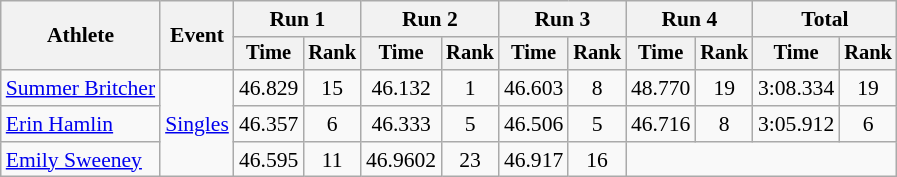<table class=wikitable style=font-size:90%;text-align:center>
<tr>
<th rowspan=2>Athlete</th>
<th rowspan=2>Event</th>
<th colspan=2>Run 1</th>
<th colspan=2>Run 2</th>
<th colspan=2>Run 3</th>
<th colspan=2>Run 4</th>
<th colspan=2>Total</th>
</tr>
<tr style=font-size:95%>
<th>Time</th>
<th>Rank</th>
<th>Time</th>
<th>Rank</th>
<th>Time</th>
<th>Rank</th>
<th>Time</th>
<th>Rank</th>
<th>Time</th>
<th>Rank</th>
</tr>
<tr>
<td align=left><a href='#'>Summer Britcher</a></td>
<td style="text-align:left;" rowspan="3"><a href='#'>Singles</a></td>
<td>46.829</td>
<td>15</td>
<td>46.132</td>
<td>1</td>
<td>46.603</td>
<td>8</td>
<td>48.770</td>
<td>19</td>
<td>3:08.334</td>
<td>19</td>
</tr>
<tr>
<td align=left><a href='#'>Erin Hamlin</a></td>
<td>46.357</td>
<td>6</td>
<td>46.333</td>
<td>5</td>
<td>46.506</td>
<td>5</td>
<td>46.716</td>
<td>8</td>
<td>3:05.912</td>
<td>6</td>
</tr>
<tr>
<td align=left><a href='#'>Emily Sweeney</a></td>
<td>46.595</td>
<td>11</td>
<td>46.9602</td>
<td>23</td>
<td>46.917</td>
<td>16</td>
<td colspan=4></td>
</tr>
</table>
